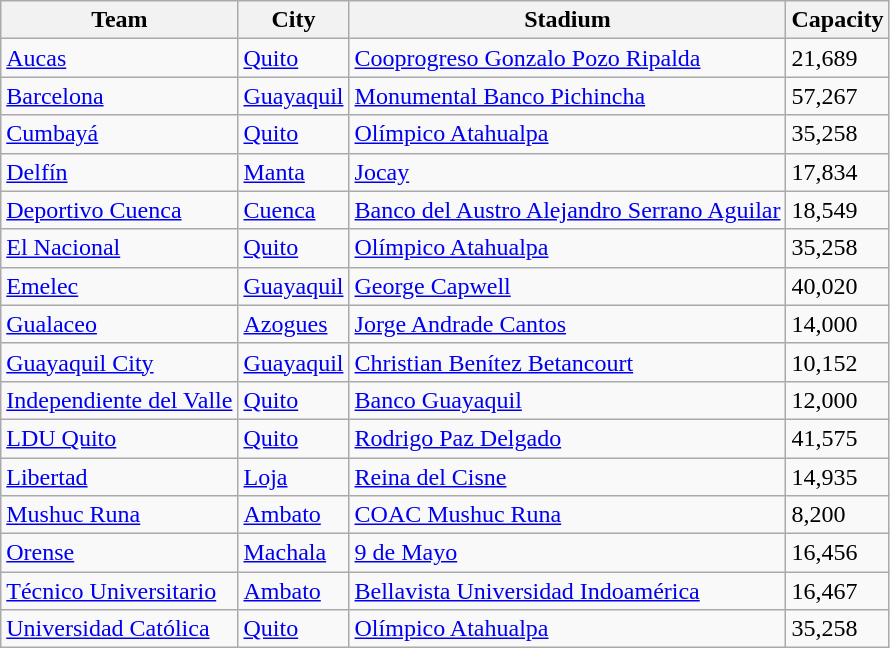<table class="wikitable sortable">
<tr>
<th>Team</th>
<th>City</th>
<th>Stadium</th>
<th>Capacity</th>
</tr>
<tr>
<td><a href='#'>Aucas</a></td>
<td><a href='#'>Quito</a></td>
<td><a href='#'>Cooprogreso Gonzalo Pozo Ripalda</a></td>
<td>21,689</td>
</tr>
<tr>
<td><a href='#'>Barcelona</a></td>
<td><a href='#'>Guayaquil</a></td>
<td><a href='#'>Monumental Banco Pichincha</a></td>
<td>57,267</td>
</tr>
<tr>
<td><a href='#'>Cumbayá</a></td>
<td><a href='#'>Quito</a></td>
<td><a href='#'>Olímpico Atahualpa</a></td>
<td>35,258</td>
</tr>
<tr>
<td><a href='#'>Delfín</a></td>
<td><a href='#'>Manta</a></td>
<td><a href='#'>Jocay</a></td>
<td>17,834</td>
</tr>
<tr>
<td><a href='#'>Deportivo Cuenca</a></td>
<td><a href='#'>Cuenca</a></td>
<td><a href='#'>Banco del Austro Alejandro Serrano Aguilar</a></td>
<td>18,549</td>
</tr>
<tr>
<td><a href='#'>El Nacional</a></td>
<td><a href='#'>Quito</a></td>
<td><a href='#'>Olímpico Atahualpa</a></td>
<td>35,258</td>
</tr>
<tr>
<td><a href='#'>Emelec</a></td>
<td><a href='#'>Guayaquil</a></td>
<td><a href='#'>George Capwell</a></td>
<td>40,020</td>
</tr>
<tr>
<td><a href='#'>Gualaceo</a></td>
<td><a href='#'>Azogues</a></td>
<td><a href='#'>Jorge Andrade Cantos</a></td>
<td>14,000</td>
</tr>
<tr>
<td><a href='#'>Guayaquil City</a></td>
<td><a href='#'>Guayaquil</a></td>
<td><a href='#'>Christian Benítez Betancourt</a></td>
<td>10,152</td>
</tr>
<tr>
<td><a href='#'>Independiente del Valle</a></td>
<td><a href='#'>Quito</a></td>
<td><a href='#'>Banco Guayaquil</a></td>
<td>12,000</td>
</tr>
<tr>
<td><a href='#'>LDU Quito</a></td>
<td><a href='#'>Quito</a></td>
<td><a href='#'>Rodrigo Paz Delgado</a></td>
<td>41,575</td>
</tr>
<tr>
<td><a href='#'>Libertad</a></td>
<td><a href='#'>Loja</a></td>
<td><a href='#'>Reina del Cisne</a></td>
<td>14,935</td>
</tr>
<tr>
<td><a href='#'>Mushuc Runa</a></td>
<td><a href='#'>Ambato</a></td>
<td><a href='#'>COAC Mushuc Runa</a></td>
<td>8,200</td>
</tr>
<tr>
<td><a href='#'>Orense</a></td>
<td><a href='#'>Machala</a></td>
<td><a href='#'>9 de Mayo</a></td>
<td>16,456</td>
</tr>
<tr>
<td><a href='#'>Técnico Universitario</a></td>
<td><a href='#'>Ambato</a></td>
<td><a href='#'>Bellavista Universidad Indoamérica</a></td>
<td>16,467</td>
</tr>
<tr>
<td><a href='#'>Universidad Católica</a></td>
<td><a href='#'>Quito</a></td>
<td><a href='#'>Olímpico Atahualpa</a></td>
<td>35,258</td>
</tr>
</table>
